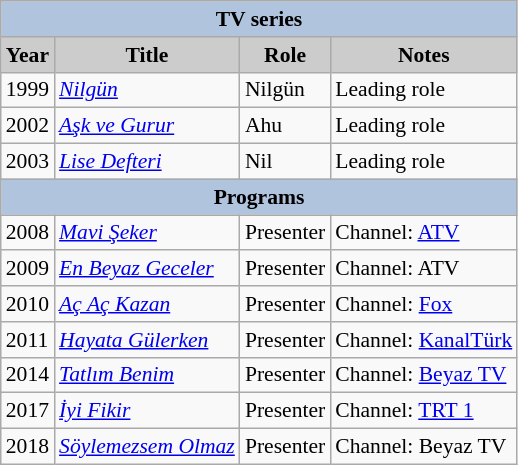<table class="wikitable" style="font-size:90%">
<tr>
<th colspan="4" style="background:LightSteelBlue">TV series</th>
</tr>
<tr>
<th style="background:#CCCCCC">Year</th>
<th style="background:#CCCCCC">Title</th>
<th style="background:#CCCCCC">Role</th>
<th style="background:#CCCCCC">Notes</th>
</tr>
<tr>
<td>1999</td>
<td><em><a href='#'>Nilgün</a></em></td>
<td>Nilgün</td>
<td>Leading role</td>
</tr>
<tr>
<td>2002</td>
<td><em><a href='#'>Aşk ve Gurur</a></em></td>
<td>Ahu</td>
<td>Leading role</td>
</tr>
<tr>
<td>2003</td>
<td><em><a href='#'>Lise Defteri</a></em></td>
<td>Nil</td>
<td>Leading role</td>
</tr>
<tr>
<th colspan="4" style="background:LightSteelBlue">Programs</th>
</tr>
<tr>
<td>2008</td>
<td><em><a href='#'>Mavi Şeker</a></em></td>
<td>Presenter</td>
<td>Channel: <a href='#'>ATV</a></td>
</tr>
<tr>
<td>2009</td>
<td><em><a href='#'>En Beyaz Geceler</a></em></td>
<td>Presenter</td>
<td>Channel: ATV</td>
</tr>
<tr>
<td>2010</td>
<td><em><a href='#'>Aç Aç Kazan</a></em></td>
<td>Presenter</td>
<td>Channel: <a href='#'>Fox</a></td>
</tr>
<tr>
<td>2011</td>
<td><em><a href='#'>Hayata Gülerken</a></em></td>
<td>Presenter</td>
<td>Channel: <a href='#'>KanalTürk</a></td>
</tr>
<tr>
<td>2014</td>
<td><em><a href='#'>Tatlım Benim</a></em></td>
<td>Presenter</td>
<td>Channel: <a href='#'>Beyaz TV</a></td>
</tr>
<tr>
<td>2017</td>
<td><em><a href='#'>İyi Fikir</a></em></td>
<td>Presenter</td>
<td>Channel: <a href='#'>TRT 1</a></td>
</tr>
<tr>
<td>2018</td>
<td><em><a href='#'>Söylemezsem Olmaz</a></em></td>
<td>Presenter</td>
<td>Channel: Beyaz TV</td>
</tr>
</table>
